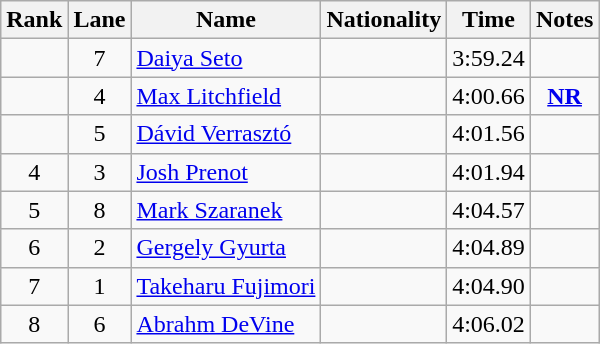<table class="wikitable sortable" style="text-align:center">
<tr>
<th>Rank</th>
<th>Lane</th>
<th>Name</th>
<th>Nationality</th>
<th>Time</th>
<th>Notes</th>
</tr>
<tr>
<td></td>
<td>7</td>
<td align=left><a href='#'>Daiya Seto</a></td>
<td align=left></td>
<td>3:59.24</td>
<td></td>
</tr>
<tr>
<td></td>
<td>4</td>
<td align=left><a href='#'>Max Litchfield</a></td>
<td align=left></td>
<td>4:00.66</td>
<td><strong><a href='#'>NR</a></strong></td>
</tr>
<tr>
<td></td>
<td>5</td>
<td align=left><a href='#'>Dávid Verrasztó</a></td>
<td align=left></td>
<td>4:01.56</td>
<td></td>
</tr>
<tr>
<td>4</td>
<td>3</td>
<td align=left><a href='#'>Josh Prenot</a></td>
<td align=left></td>
<td>4:01.94</td>
<td></td>
</tr>
<tr>
<td>5</td>
<td>8</td>
<td align=left><a href='#'>Mark Szaranek</a></td>
<td align=left></td>
<td>4:04.57</td>
<td></td>
</tr>
<tr>
<td>6</td>
<td>2</td>
<td align=left><a href='#'>Gergely Gyurta</a></td>
<td align=left></td>
<td>4:04.89</td>
<td></td>
</tr>
<tr>
<td>7</td>
<td>1</td>
<td align=left><a href='#'>Takeharu Fujimori</a></td>
<td align=left></td>
<td>4:04.90</td>
<td></td>
</tr>
<tr>
<td>8</td>
<td>6</td>
<td align=left><a href='#'>Abrahm DeVine</a></td>
<td align=left></td>
<td>4:06.02</td>
<td></td>
</tr>
</table>
